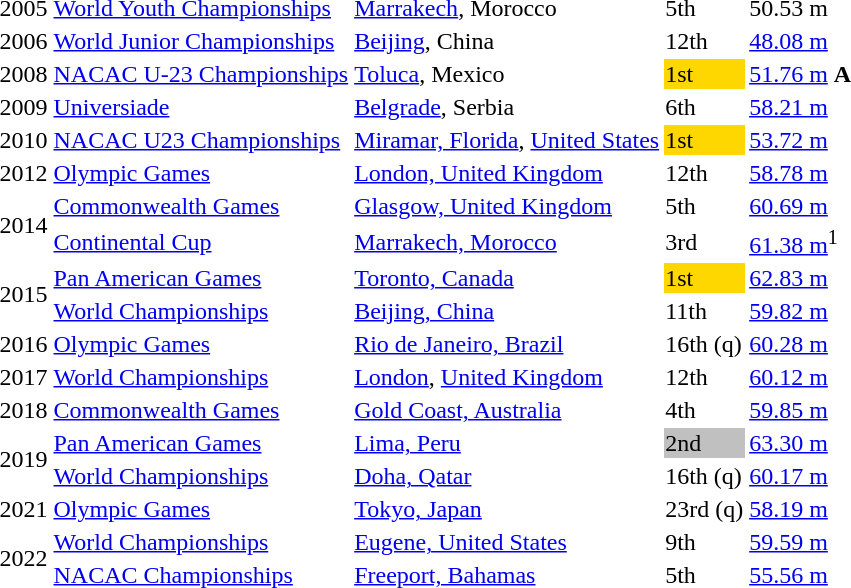<table>
<tr>
<td>2005</td>
<td><a href='#'>World Youth Championships</a></td>
<td><a href='#'>Marrakech</a>, Morocco</td>
<td>5th</td>
<td>50.53 m</td>
</tr>
<tr>
<td>2006</td>
<td><a href='#'>World Junior Championships</a></td>
<td><a href='#'>Beijing</a>, China</td>
<td>12th</td>
<td><a href='#'>48.08 m</a></td>
</tr>
<tr>
<td>2008</td>
<td><a href='#'>NACAC U-23 Championships</a></td>
<td><a href='#'>Toluca</a>, Mexico</td>
<td bgcolor=gold>1st</td>
<td><a href='#'>51.76 m</a> <strong>A</strong></td>
</tr>
<tr>
<td>2009</td>
<td><a href='#'>Universiade</a></td>
<td><a href='#'>Belgrade</a>, Serbia</td>
<td>6th</td>
<td><a href='#'>58.21 m</a></td>
</tr>
<tr>
<td>2010</td>
<td><a href='#'>NACAC U23 Championships</a></td>
<td><a href='#'>Miramar, Florida</a>, <a href='#'>United States</a></td>
<td bgcolor=gold>1st</td>
<td><a href='#'>53.72 m</a></td>
</tr>
<tr>
<td>2012</td>
<td><a href='#'>Olympic Games</a></td>
<td><a href='#'>London, United Kingdom</a></td>
<td>12th</td>
<td><a href='#'>58.78 m</a></td>
</tr>
<tr>
<td rowspan=2>2014</td>
<td><a href='#'>Commonwealth Games</a></td>
<td><a href='#'>Glasgow, United Kingdom</a></td>
<td>5th</td>
<td><a href='#'>60.69 m</a></td>
</tr>
<tr>
<td><a href='#'>Continental Cup</a></td>
<td><a href='#'>Marrakech, Morocco</a></td>
<td>3rd</td>
<td><a href='#'>61.38 m</a><sup>1</sup></td>
</tr>
<tr>
<td rowspan=2>2015</td>
<td><a href='#'>Pan American Games</a></td>
<td><a href='#'>Toronto, Canada</a></td>
<td bgcolor=gold>1st</td>
<td><a href='#'>62.83 m</a></td>
</tr>
<tr>
<td><a href='#'>World Championships</a></td>
<td><a href='#'>Beijing, China</a></td>
<td>11th</td>
<td><a href='#'>59.82 m</a></td>
</tr>
<tr>
<td>2016</td>
<td><a href='#'>Olympic Games</a></td>
<td><a href='#'>Rio de Janeiro, Brazil</a></td>
<td>16th (q)</td>
<td><a href='#'>60.28 m</a></td>
</tr>
<tr>
<td>2017</td>
<td><a href='#'>World Championships</a></td>
<td><a href='#'>London</a>, <a href='#'>United Kingdom</a></td>
<td>12th</td>
<td><a href='#'>60.12 m</a></td>
</tr>
<tr>
<td>2018</td>
<td><a href='#'>Commonwealth Games</a></td>
<td><a href='#'>Gold Coast, Australia</a></td>
<td>4th</td>
<td><a href='#'>59.85 m</a></td>
</tr>
<tr>
<td rowspan=2>2019</td>
<td><a href='#'>Pan American Games</a></td>
<td><a href='#'>Lima, Peru</a></td>
<td bgcolor=silver>2nd</td>
<td><a href='#'>63.30 m</a></td>
</tr>
<tr>
<td><a href='#'>World Championships</a></td>
<td><a href='#'>Doha, Qatar</a></td>
<td>16th (q)</td>
<td><a href='#'>60.17 m</a></td>
</tr>
<tr>
<td>2021</td>
<td><a href='#'>Olympic Games</a></td>
<td><a href='#'>Tokyo, Japan</a></td>
<td>23rd (q)</td>
<td><a href='#'>58.19 m</a></td>
</tr>
<tr>
<td rowspan=2>2022</td>
<td><a href='#'>World Championships</a></td>
<td><a href='#'>Eugene, United States</a></td>
<td>9th</td>
<td><a href='#'>59.59 m</a></td>
</tr>
<tr>
<td><a href='#'>NACAC Championships</a></td>
<td><a href='#'>Freeport, Bahamas</a></td>
<td>5th</td>
<td><a href='#'>55.56 m</a></td>
</tr>
</table>
